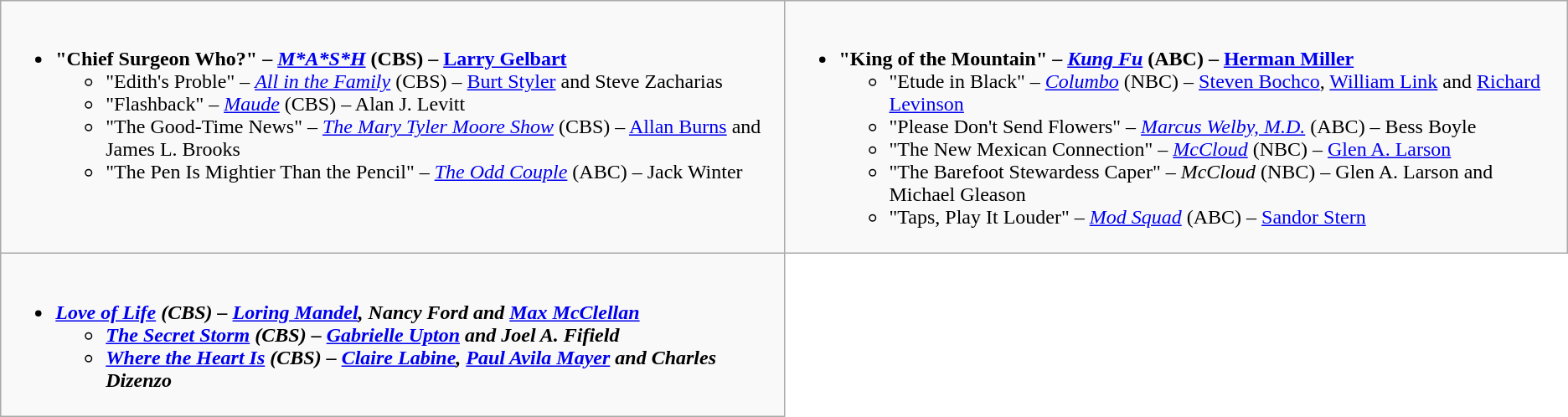<table class="wikitable" style="border:none;">
<tr>
<td valign="top" width="50%"><br><ul><li><strong>"Chief Surgeon Who?" – <em><a href='#'>M*A*S*H</a></em> (CBS) – <a href='#'>Larry Gelbart</a></strong><ul><li>"Edith's Proble" – <em><a href='#'>All in the Family</a></em> (CBS) – <a href='#'>Burt Styler</a> and Steve Zacharias</li><li>"Flashback" – <em><a href='#'>Maude</a></em> (CBS) – Alan J. Levitt</li><li>"The Good-Time News" – <em><a href='#'>The Mary Tyler Moore Show</a></em> (CBS) – <a href='#'>Allan Burns</a> and James L. Brooks</li><li>"The Pen Is Mightier Than the Pencil" – <em><a href='#'>The Odd Couple</a></em> (ABC) – Jack Winter</li></ul></li></ul></td>
<td valign="top" width="50%"><br><ul><li><strong>"King of the Mountain" – <em><a href='#'>Kung Fu</a></em> (ABC) – <a href='#'>Herman Miller</a></strong><ul><li>"Etude in Black" – <em><a href='#'>Columbo</a></em> (NBC) – <a href='#'>Steven Bochco</a>, <a href='#'>William Link</a> and <a href='#'>Richard Levinson</a></li><li>"Please Don't Send Flowers" – <em><a href='#'>Marcus Welby, M.D.</a></em> (ABC) – Bess Boyle</li><li>"The New Mexican Connection" – <em><a href='#'>McCloud</a></em> (NBC) – <a href='#'>Glen A. Larson</a></li><li>"The Barefoot Stewardess Caper" – <em>McCloud</em> (NBC) – Glen A. Larson and Michael Gleason</li><li>"Taps, Play It Louder" – <em><a href='#'>Mod Squad</a></em> (ABC) – <a href='#'>Sandor Stern</a></li></ul></li></ul></td>
</tr>
<tr>
<td valign="top" width="50%"><br><ul><li><strong><em><a href='#'>Love of Life</a><em> (CBS) – <a href='#'>Loring Mandel</a>, Nancy Ford and <a href='#'>Max McClellan</a><strong><ul><li></em><a href='#'>The Secret Storm</a><em> (CBS) – <a href='#'>Gabrielle Upton</a> and Joel A. Fifield</li><li></em><a href='#'>Where the Heart Is</a><em> (CBS) – <a href='#'>Claire Labine</a>, <a href='#'>Paul Avila Mayer</a> and Charles Dizenzo</li></ul></li></ul></td>
<td valign="top" width="50%" style="border:1px solid white; background-color:#ffffff;"> </td>
</tr>
<tr>
</tr>
</table>
